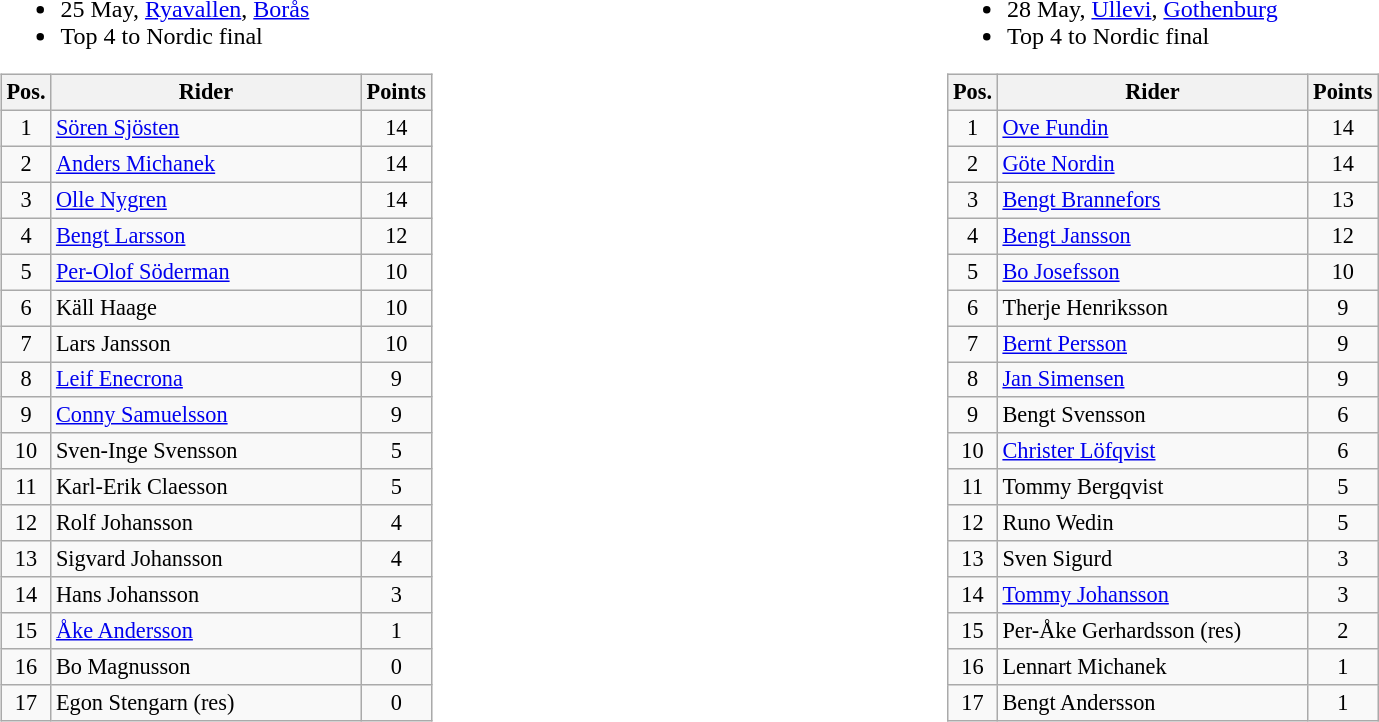<table width=100%>
<tr>
<td width=50% valign=top><br><ul><li>25 May, <a href='#'>Ryavallen</a>, <a href='#'>Borås</a></li><li>Top 4 to Nordic final</li></ul><table class=wikitable style="font-size:93%;">
<tr>
<th width=25px>Pos.</th>
<th width=200px>Rider</th>
<th width=40px>Points</th>
</tr>
<tr align=center >
<td>1</td>
<td align=left><a href='#'>Sören Sjösten</a></td>
<td>14</td>
</tr>
<tr align=center >
<td>2</td>
<td align=left><a href='#'>Anders Michanek</a></td>
<td>14</td>
</tr>
<tr align=center >
<td>3</td>
<td align=left><a href='#'>Olle Nygren</a></td>
<td>14</td>
</tr>
<tr align=center >
<td>4</td>
<td align=left><a href='#'>Bengt Larsson</a></td>
<td>12</td>
</tr>
<tr align=center>
<td>5</td>
<td align=left><a href='#'>Per-Olof Söderman</a></td>
<td>10</td>
</tr>
<tr align=center>
<td>6</td>
<td align=left>Käll Haage</td>
<td>10</td>
</tr>
<tr align=center>
<td>7</td>
<td align=left>Lars Jansson</td>
<td>10</td>
</tr>
<tr align=center>
<td>8</td>
<td align=left><a href='#'>Leif Enecrona</a></td>
<td>9</td>
</tr>
<tr align=center>
<td>9</td>
<td align=left><a href='#'>Conny Samuelsson</a></td>
<td>9</td>
</tr>
<tr align=center>
<td>10</td>
<td align=left>Sven-Inge Svensson</td>
<td>5</td>
</tr>
<tr align=center>
<td>11</td>
<td align=left>Karl-Erik Claesson</td>
<td>5</td>
</tr>
<tr align=center>
<td>12</td>
<td align=left>Rolf Johansson</td>
<td>4</td>
</tr>
<tr align=center>
<td>13</td>
<td align=left>Sigvard Johansson</td>
<td>4</td>
</tr>
<tr align=center>
<td>14</td>
<td align=left>Hans Johansson</td>
<td>3</td>
</tr>
<tr align=center>
<td>15</td>
<td align=left><a href='#'>Åke Andersson</a></td>
<td>1</td>
</tr>
<tr align=center>
<td>16</td>
<td align=left>Bo Magnusson</td>
<td>0</td>
</tr>
<tr align=center>
<td>17</td>
<td align=left>Egon Stengarn (res)</td>
<td>0</td>
</tr>
</table>
</td>
<td width=50% valign=top><br><ul><li>28 May, <a href='#'>Ullevi</a>, <a href='#'>Gothenburg</a></li><li>Top 4 to Nordic final</li></ul><table class=wikitable style="font-size:93%;">
<tr>
<th width=25px>Pos.</th>
<th width=200px>Rider</th>
<th width=40px>Points</th>
</tr>
<tr align=center >
<td>1</td>
<td align=left><a href='#'>Ove Fundin</a></td>
<td>14</td>
</tr>
<tr align=center >
<td>2</td>
<td align=left><a href='#'>Göte Nordin</a></td>
<td>14</td>
</tr>
<tr align=center >
<td>3</td>
<td align=left><a href='#'>Bengt Brannefors</a></td>
<td>13</td>
</tr>
<tr align=center >
<td>4</td>
<td align=left><a href='#'>Bengt Jansson</a></td>
<td>12</td>
</tr>
<tr align=center>
<td>5</td>
<td align=left><a href='#'>Bo Josefsson</a></td>
<td>10</td>
</tr>
<tr align=center>
<td>6</td>
<td align=left>Therje Henriksson</td>
<td>9</td>
</tr>
<tr align=center>
<td>7</td>
<td align=left><a href='#'>Bernt Persson</a></td>
<td>9</td>
</tr>
<tr align=center>
<td>8</td>
<td align=left><a href='#'>Jan Simensen</a></td>
<td>9</td>
</tr>
<tr align=center>
<td>9</td>
<td align=left>Bengt Svensson</td>
<td>6</td>
</tr>
<tr align=center>
<td>10</td>
<td align=left><a href='#'>Christer Löfqvist</a></td>
<td>6</td>
</tr>
<tr align=center>
<td>11</td>
<td align=left>Tommy Bergqvist</td>
<td>5</td>
</tr>
<tr align=center>
<td>12</td>
<td align=left>Runo Wedin</td>
<td>5</td>
</tr>
<tr align=center>
<td>13</td>
<td align=left>Sven Sigurd</td>
<td>3</td>
</tr>
<tr align=center>
<td>14</td>
<td align=left><a href='#'>Tommy Johansson</a></td>
<td>3</td>
</tr>
<tr align=center>
<td>15</td>
<td align=left>Per-Åke Gerhardsson (res)</td>
<td>2</td>
</tr>
<tr align=center>
<td>16</td>
<td align=left>Lennart Michanek</td>
<td>1</td>
</tr>
<tr align=center>
<td>17</td>
<td align=left>Bengt Andersson</td>
<td>1</td>
</tr>
</table>
</td>
</tr>
</table>
